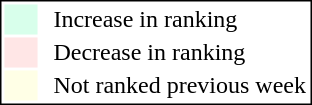<table style="border:1px solid black; float:right;">
<tr>
<td style="background:#D8FFEB; width:20px;"></td>
<td> </td>
<td>Increase in ranking</td>
</tr>
<tr>
<td style="background:#FFE6E6; width:20px;"></td>
<td> </td>
<td>Decrease in ranking</td>
</tr>
<tr>
<td style="background:#FFFFE6; width:20px;"></td>
<td> </td>
<td>Not ranked previous week</td>
</tr>
</table>
